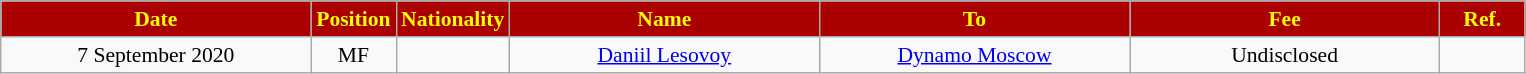<table class="wikitable"  style="text-align:center; font-size:90%; ">
<tr>
<th style="background:#AA0000; color:yellow; width:200px;">Date</th>
<th style="background:#AA0000; color:yellow; width:50px;">Position</th>
<th style="background:#AA0000; color:yellow; width:50px;">Nationality</th>
<th style="background:#AA0000; color:yellow; width:200px;">Name</th>
<th style="background:#AA0000; color:yellow; width:200px;">To</th>
<th style="background:#AA0000; color:yellow; width:200px;">Fee</th>
<th style="background:#AA0000; color:yellow; width:50px;">Ref.</th>
</tr>
<tr>
<td>7 September 2020</td>
<td>MF</td>
<td></td>
<td><a href='#'>Daniil Lesovoy</a></td>
<td><a href='#'>Dynamo Moscow</a></td>
<td>Undisclosed</td>
<td></td>
</tr>
</table>
